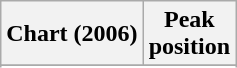<table class="wikitable sortable plainrowheaders" style="text-align: center;">
<tr>
<th>Chart (2006)</th>
<th>Peak<br>position</th>
</tr>
<tr>
</tr>
<tr>
</tr>
</table>
